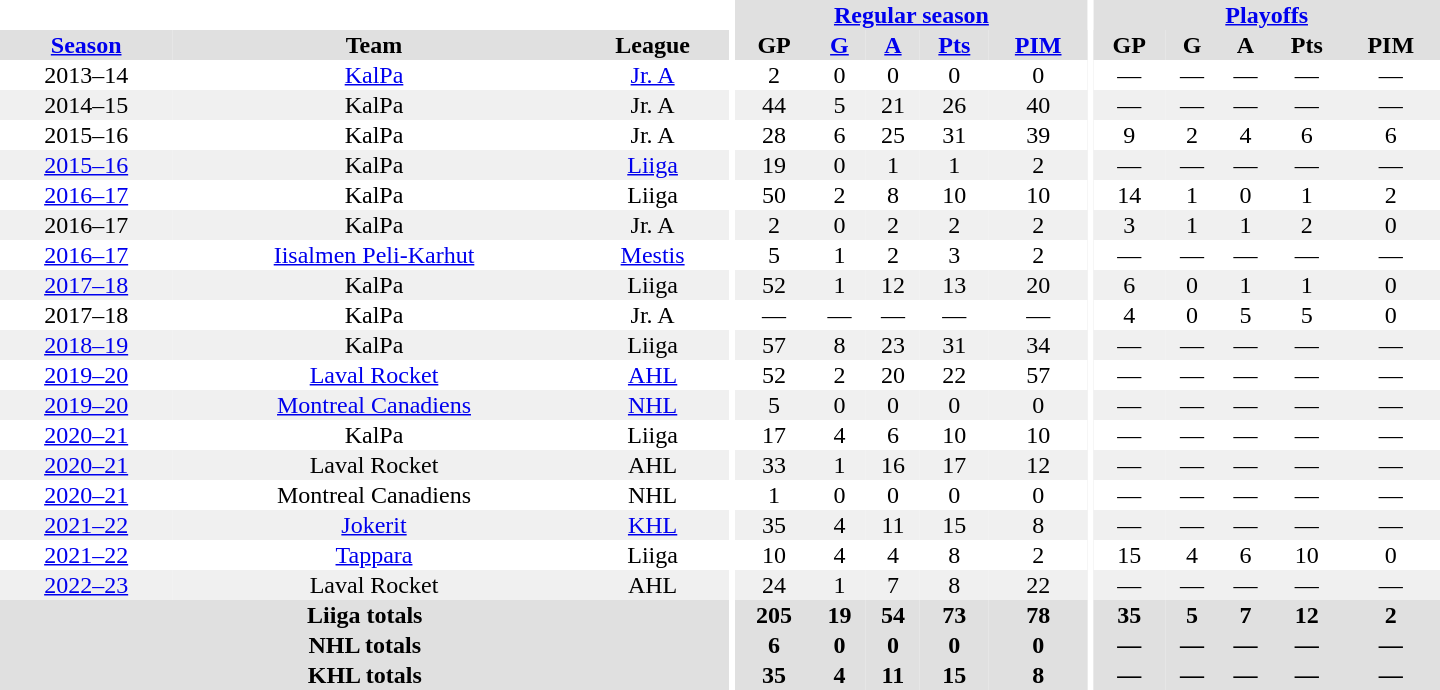<table border="0" cellpadding="1" cellspacing="0" style="text-align:center; width:60em">
<tr bgcolor="#e0e0e0">
<th colspan="3" bgcolor="#ffffff"></th>
<th rowspan="100" bgcolor="#ffffff"></th>
<th colspan="5"><a href='#'>Regular season</a></th>
<th rowspan="100" bgcolor="#ffffff"></th>
<th colspan="5"><a href='#'>Playoffs</a></th>
</tr>
<tr bgcolor="#e0e0e0">
<th><a href='#'>Season</a></th>
<th>Team</th>
<th>League</th>
<th>GP</th>
<th><a href='#'>G</a></th>
<th><a href='#'>A</a></th>
<th><a href='#'>Pts</a></th>
<th><a href='#'>PIM</a></th>
<th>GP</th>
<th>G</th>
<th>A</th>
<th>Pts</th>
<th>PIM</th>
</tr>
<tr>
<td>2013–14</td>
<td><a href='#'>KalPa</a></td>
<td><a href='#'>Jr. A</a></td>
<td>2</td>
<td>0</td>
<td>0</td>
<td>0</td>
<td>0</td>
<td>—</td>
<td>—</td>
<td>—</td>
<td>—</td>
<td>—</td>
</tr>
<tr bgcolor="#f0f0f0">
<td>2014–15</td>
<td>KalPa</td>
<td>Jr. A</td>
<td>44</td>
<td>5</td>
<td>21</td>
<td>26</td>
<td>40</td>
<td>—</td>
<td>—</td>
<td>—</td>
<td>—</td>
<td>—</td>
</tr>
<tr>
<td>2015–16</td>
<td>KalPa</td>
<td>Jr. A</td>
<td>28</td>
<td>6</td>
<td>25</td>
<td>31</td>
<td>39</td>
<td>9</td>
<td>2</td>
<td>4</td>
<td>6</td>
<td>6</td>
</tr>
<tr bgcolor="#f0f0f0">
<td><a href='#'>2015–16</a></td>
<td>KalPa</td>
<td><a href='#'>Liiga</a></td>
<td>19</td>
<td>0</td>
<td>1</td>
<td>1</td>
<td>2</td>
<td>—</td>
<td>—</td>
<td>—</td>
<td>—</td>
<td>—</td>
</tr>
<tr>
<td><a href='#'>2016–17</a></td>
<td>KalPa</td>
<td>Liiga</td>
<td>50</td>
<td>2</td>
<td>8</td>
<td>10</td>
<td>10</td>
<td>14</td>
<td>1</td>
<td>0</td>
<td>1</td>
<td>2</td>
</tr>
<tr bgcolor="#f0f0f0">
<td>2016–17</td>
<td>KalPa</td>
<td>Jr. A</td>
<td>2</td>
<td>0</td>
<td>2</td>
<td>2</td>
<td>2</td>
<td>3</td>
<td>1</td>
<td>1</td>
<td>2</td>
<td>0</td>
</tr>
<tr>
<td><a href='#'>2016–17</a></td>
<td><a href='#'>Iisalmen Peli-Karhut</a></td>
<td><a href='#'>Mestis</a></td>
<td>5</td>
<td>1</td>
<td>2</td>
<td>3</td>
<td>2</td>
<td>—</td>
<td>—</td>
<td>—</td>
<td>—</td>
<td>—</td>
</tr>
<tr bgcolor="#f0f0f0">
<td><a href='#'>2017–18</a></td>
<td>KalPa</td>
<td>Liiga</td>
<td>52</td>
<td>1</td>
<td>12</td>
<td>13</td>
<td>20</td>
<td>6</td>
<td>0</td>
<td>1</td>
<td>1</td>
<td>0</td>
</tr>
<tr>
<td>2017–18</td>
<td>KalPa</td>
<td>Jr. A</td>
<td>—</td>
<td>—</td>
<td>—</td>
<td>—</td>
<td>—</td>
<td>4</td>
<td>0</td>
<td>5</td>
<td>5</td>
<td>0</td>
</tr>
<tr bgcolor="#f0f0f0">
<td><a href='#'>2018–19</a></td>
<td>KalPa</td>
<td>Liiga</td>
<td>57</td>
<td>8</td>
<td>23</td>
<td>31</td>
<td>34</td>
<td>—</td>
<td>—</td>
<td>—</td>
<td>—</td>
<td>—</td>
</tr>
<tr>
<td><a href='#'>2019–20</a></td>
<td><a href='#'>Laval Rocket</a></td>
<td><a href='#'>AHL</a></td>
<td>52</td>
<td>2</td>
<td>20</td>
<td>22</td>
<td>57</td>
<td>—</td>
<td>—</td>
<td>—</td>
<td>—</td>
<td>—</td>
</tr>
<tr bgcolor="#f0f0f0">
<td><a href='#'>2019–20</a></td>
<td><a href='#'>Montreal Canadiens</a></td>
<td><a href='#'>NHL</a></td>
<td>5</td>
<td>0</td>
<td>0</td>
<td>0</td>
<td>0</td>
<td>—</td>
<td>—</td>
<td>—</td>
<td>—</td>
<td>—</td>
</tr>
<tr>
<td><a href='#'>2020–21</a></td>
<td>KalPa</td>
<td>Liiga</td>
<td>17</td>
<td>4</td>
<td>6</td>
<td>10</td>
<td>10</td>
<td>—</td>
<td>—</td>
<td>—</td>
<td>—</td>
<td>—</td>
</tr>
<tr bgcolor="#f0f0f0">
<td><a href='#'>2020–21</a></td>
<td>Laval Rocket</td>
<td>AHL</td>
<td>33</td>
<td>1</td>
<td>16</td>
<td>17</td>
<td>12</td>
<td>—</td>
<td>—</td>
<td>—</td>
<td>—</td>
<td>—</td>
</tr>
<tr>
<td><a href='#'>2020–21</a></td>
<td>Montreal Canadiens</td>
<td>NHL</td>
<td>1</td>
<td>0</td>
<td>0</td>
<td>0</td>
<td>0</td>
<td>—</td>
<td>—</td>
<td>—</td>
<td>—</td>
<td>—</td>
</tr>
<tr bgcolor="#f0f0f0">
<td><a href='#'>2021–22</a></td>
<td><a href='#'>Jokerit</a></td>
<td><a href='#'>KHL</a></td>
<td>35</td>
<td>4</td>
<td>11</td>
<td>15</td>
<td>8</td>
<td>—</td>
<td>—</td>
<td>—</td>
<td>—</td>
<td>—</td>
</tr>
<tr>
<td><a href='#'>2021–22</a></td>
<td><a href='#'>Tappara</a></td>
<td>Liiga</td>
<td>10</td>
<td>4</td>
<td>4</td>
<td>8</td>
<td>2</td>
<td>15</td>
<td>4</td>
<td>6</td>
<td>10</td>
<td>0</td>
</tr>
<tr bgcolor="#f0f0f0">
<td><a href='#'>2022–23</a></td>
<td>Laval Rocket</td>
<td>AHL</td>
<td>24</td>
<td>1</td>
<td>7</td>
<td>8</td>
<td>22</td>
<td>—</td>
<td>—</td>
<td>—</td>
<td>—</td>
<td>—</td>
</tr>
<tr bgcolor="#e0e0e0">
<th colspan="3">Liiga totals</th>
<th>205</th>
<th>19</th>
<th>54</th>
<th>73</th>
<th>78</th>
<th>35</th>
<th>5</th>
<th>7</th>
<th>12</th>
<th>2</th>
</tr>
<tr bgcolor="#e0e0e0">
<th colspan="3">NHL totals</th>
<th>6</th>
<th>0</th>
<th>0</th>
<th>0</th>
<th>0</th>
<th>—</th>
<th>—</th>
<th>—</th>
<th>—</th>
<th>—</th>
</tr>
<tr bgcolor="#e0e0e0">
<th colspan="3">KHL totals</th>
<th>35</th>
<th>4</th>
<th>11</th>
<th>15</th>
<th>8</th>
<th>—</th>
<th>—</th>
<th>—</th>
<th>—</th>
<th>—</th>
</tr>
</table>
